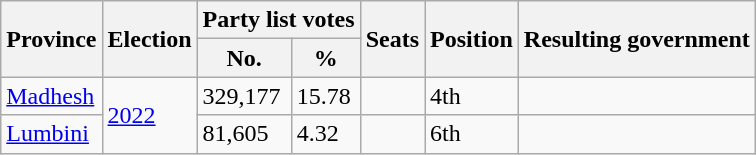<table class="wikitable">
<tr>
<th rowspan="2">Province</th>
<th rowspan="2">Election</th>
<th colspan="2">Party list votes</th>
<th rowspan="2">Seats</th>
<th rowspan="2">Position</th>
<th rowspan="2">Resulting government</th>
</tr>
<tr>
<th>No.</th>
<th>%</th>
</tr>
<tr>
<td><a href='#'>Madhesh</a></td>
<td rowspan="2"><a href='#'>2022</a></td>
<td>329,177</td>
<td>15.78</td>
<td></td>
<td>4th</td>
<td></td>
</tr>
<tr>
<td><a href='#'>Lumbini</a></td>
<td>81,605</td>
<td>4.32</td>
<td></td>
<td>6th</td>
<td></td>
</tr>
</table>
